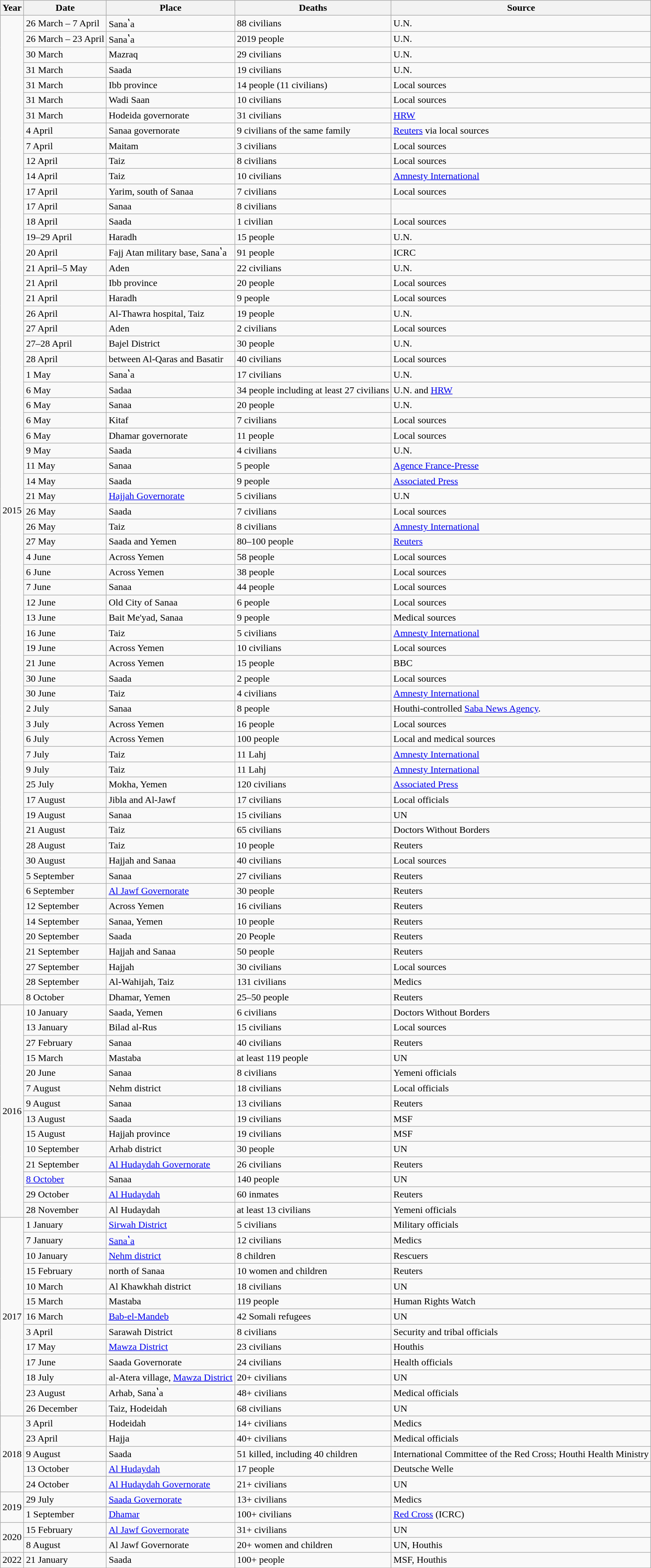<table class="wikitable mw-collapsible mw-collapsed">
<tr>
<th>Year</th>
<th>Date</th>
<th>Place</th>
<th>Deaths</th>
<th>Source</th>
</tr>
<tr>
<td rowspan="65">2015</td>
<td>26 March – 7 April</td>
<td>Sanaʽa</td>
<td>88 civilians</td>
<td>U.N.</td>
</tr>
<tr>
<td>26 March – 23 April</td>
<td>Sanaʽa</td>
<td>2019 people</td>
<td>U.N.</td>
</tr>
<tr>
<td>30 March</td>
<td>Mazraq</td>
<td>29 civilians</td>
<td>U.N.</td>
</tr>
<tr>
<td>31 March</td>
<td>Saada</td>
<td>19 civilians</td>
<td>U.N.</td>
</tr>
<tr>
<td>31 March</td>
<td>Ibb province</td>
<td>14 people (11 civilians)</td>
<td>Local sources</td>
</tr>
<tr>
<td>31 March</td>
<td>Wadi Saan</td>
<td>10 civilians</td>
<td>Local sources</td>
</tr>
<tr |>
<td>31 March</td>
<td>Hodeida governorate</td>
<td>31 civilians</td>
<td><a href='#'>HRW</a></td>
</tr>
<tr>
<td>4 April</td>
<td>Sanaa governorate</td>
<td>9 civilians of the same family</td>
<td><a href='#'>Reuters</a> via local sources</td>
</tr>
<tr>
<td>7 April</td>
<td>Maitam</td>
<td>3 civilians</td>
<td>Local sources</td>
</tr>
<tr>
<td>12 April</td>
<td>Taiz</td>
<td>8 civilians</td>
<td>Local sources</td>
</tr>
<tr>
<td>14 April</td>
<td>Taiz</td>
<td>10 civilians</td>
<td><a href='#'>Amnesty International</a></td>
</tr>
<tr>
<td>17 April</td>
<td>Yarim, south of Sanaa</td>
<td>7 civilians</td>
<td>Local sources</td>
</tr>
<tr>
<td>17 April</td>
<td>Sanaa</td>
<td>8 civilians</td>
<td></td>
</tr>
<tr>
<td>18 April</td>
<td>Saada</td>
<td>1 civilian</td>
<td>Local sources</td>
</tr>
<tr>
<td>19–29 April</td>
<td>Haradh</td>
<td>15 people</td>
<td>U.N.</td>
</tr>
<tr>
<td>20 April</td>
<td>Fajj Atan military base, Sanaʽa</td>
<td>91 people</td>
<td>ICRC</td>
</tr>
<tr>
<td>21 April–5 May</td>
<td>Aden</td>
<td>22 civilians</td>
<td>U.N.</td>
</tr>
<tr>
<td>21 April</td>
<td>Ibb province</td>
<td>20 people</td>
<td>Local sources</td>
</tr>
<tr>
<td>21 April</td>
<td>Haradh</td>
<td>9 people</td>
<td>Local sources</td>
</tr>
<tr>
<td>26 April</td>
<td>Al-Thawra hospital, Taiz</td>
<td>19 people</td>
<td>U.N.</td>
</tr>
<tr>
<td>27 April</td>
<td>Aden</td>
<td>2 civilians</td>
<td>Local sources</td>
</tr>
<tr>
<td>27–28 April</td>
<td>Bajel District</td>
<td>30 people</td>
<td>U.N.</td>
</tr>
<tr>
<td>28 April</td>
<td>between Al-Qaras and Basatir</td>
<td>40 civilians</td>
<td>Local sources</td>
</tr>
<tr>
<td>1 May</td>
<td>Sanaʽa</td>
<td>17 civilians</td>
<td>U.N.</td>
</tr>
<tr>
<td>6 May</td>
<td>Sadaa</td>
<td>34 people including at least 27 civilians</td>
<td>U.N. and <a href='#'>HRW</a></td>
</tr>
<tr>
<td>6 May</td>
<td>Sanaa</td>
<td>20 people</td>
<td>U.N.</td>
</tr>
<tr>
<td>6 May</td>
<td>Kitaf</td>
<td>7 civilians</td>
<td>Local sources</td>
</tr>
<tr>
<td>6 May</td>
<td>Dhamar governorate</td>
<td>11 people</td>
<td>Local sources</td>
</tr>
<tr>
<td>9 May</td>
<td>Saada</td>
<td>4 civilians</td>
<td>U.N.</td>
</tr>
<tr>
<td>11 May</td>
<td>Sanaa</td>
<td>5 people</td>
<td><a href='#'>Agence France-Presse</a></td>
</tr>
<tr>
<td>14 May</td>
<td>Saada</td>
<td>9 people</td>
<td><a href='#'>Associated Press</a></td>
</tr>
<tr>
<td>21 May</td>
<td><a href='#'>Hajjah Governorate</a></td>
<td>5 civilians</td>
<td>U.N</td>
</tr>
<tr>
<td>26 May</td>
<td>Saada</td>
<td>7 civilians</td>
<td>Local sources</td>
</tr>
<tr>
<td>26 May</td>
<td>Taiz</td>
<td>8 civilians</td>
<td><a href='#'>Amnesty International</a></td>
</tr>
<tr>
<td>27 May</td>
<td>Saada and Yemen</td>
<td>80–100 people</td>
<td><a href='#'>Reuters</a></td>
</tr>
<tr>
<td>4 June</td>
<td>Across Yemen</td>
<td>58 people</td>
<td>Local sources</td>
</tr>
<tr>
<td>6 June</td>
<td>Across Yemen</td>
<td>38 people</td>
<td>Local sources</td>
</tr>
<tr>
<td>7 June</td>
<td>Sanaa</td>
<td>44 people</td>
<td>Local sources</td>
</tr>
<tr>
<td>12 June</td>
<td>Old City of Sanaa</td>
<td>6 people</td>
<td>Local sources</td>
</tr>
<tr>
<td>13 June</td>
<td>Bait Me'yad, Sanaa</td>
<td>9 people</td>
<td>Medical sources</td>
</tr>
<tr>
<td>16 June</td>
<td>Taiz</td>
<td>5 civilians</td>
<td><a href='#'>Amnesty International</a></td>
</tr>
<tr>
<td>19 June</td>
<td>Across Yemen</td>
<td>10 civilians</td>
<td>Local sources</td>
</tr>
<tr>
<td>21 June</td>
<td>Across Yemen</td>
<td>15 people</td>
<td>BBC</td>
</tr>
<tr>
<td>30 June</td>
<td>Saada</td>
<td>2 people</td>
<td>Local sources</td>
</tr>
<tr>
<td>30 June</td>
<td>Taiz</td>
<td>4 civilians</td>
<td><a href='#'>Amnesty International</a></td>
</tr>
<tr>
<td>2 July</td>
<td>Sanaa</td>
<td>8 people</td>
<td>Houthi-controlled <a href='#'>Saba News Agency</a>.</td>
</tr>
<tr>
<td>3 July</td>
<td>Across Yemen</td>
<td>16 people</td>
<td>Local sources</td>
</tr>
<tr>
<td>6 July</td>
<td>Across Yemen</td>
<td>100 people</td>
<td>Local and medical sources</td>
</tr>
<tr>
<td>7 July</td>
<td>Taiz</td>
<td>11 Lahj</td>
<td><a href='#'>Amnesty International</a></td>
</tr>
<tr>
<td>9 July</td>
<td>Taiz</td>
<td>11 Lahj</td>
<td><a href='#'>Amnesty International</a></td>
</tr>
<tr>
<td>25 July</td>
<td>Mokha, Yemen</td>
<td>120 civilians</td>
<td><a href='#'>Associated Press</a></td>
</tr>
<tr>
<td>17 August</td>
<td>Jibla and Al-Jawf</td>
<td>17 civilians</td>
<td>Local officials</td>
</tr>
<tr>
<td>19 August</td>
<td>Sanaa</td>
<td>15 civilians</td>
<td>UN</td>
</tr>
<tr>
<td>21 August</td>
<td>Taiz</td>
<td>65 civilians</td>
<td>Doctors Without Borders</td>
</tr>
<tr>
<td>28 August</td>
<td>Taiz</td>
<td>10 people</td>
<td>Reuters</td>
</tr>
<tr>
<td>30 August</td>
<td>Hajjah and Sanaa</td>
<td>40 civilians</td>
<td>Local sources</td>
</tr>
<tr>
<td>5 September</td>
<td>Sanaa</td>
<td>27 civilians</td>
<td>Reuters</td>
</tr>
<tr>
<td>6 September</td>
<td><a href='#'>Al Jawf Governorate</a></td>
<td>30 people</td>
<td>Reuters</td>
</tr>
<tr>
<td>12 September</td>
<td>Across Yemen</td>
<td>16 civilians</td>
<td>Reuters</td>
</tr>
<tr>
<td>14 September</td>
<td>Sanaa, Yemen</td>
<td>10 people</td>
<td>Reuters</td>
</tr>
<tr>
<td>20 September</td>
<td>Saada</td>
<td>20 People</td>
<td>Reuters</td>
</tr>
<tr>
<td>21 September</td>
<td>Hajjah and Sanaa</td>
<td>50 people</td>
<td>Reuters</td>
</tr>
<tr>
<td>27 September</td>
<td>Hajjah</td>
<td>30 civilians</td>
<td>Local sources</td>
</tr>
<tr>
<td>28 September</td>
<td>Al-Wahijah, Taiz</td>
<td>131 civilians</td>
<td>Medics</td>
</tr>
<tr>
<td>8 October</td>
<td>Dhamar, Yemen</td>
<td>25–50 people</td>
<td>Reuters</td>
</tr>
<tr>
<td rowspan="14">2016</td>
<td>10 January</td>
<td>Saada, Yemen</td>
<td>6 civilians</td>
<td>Doctors Without Borders</td>
</tr>
<tr>
<td>13 January</td>
<td>Bilad al-Rus</td>
<td>15 civilians</td>
<td>Local sources</td>
</tr>
<tr>
<td>27 February</td>
<td>Sanaa</td>
<td>40 civilians</td>
<td>Reuters</td>
</tr>
<tr>
<td>15 March</td>
<td>Mastaba</td>
<td>at least 119 people</td>
<td>UN</td>
</tr>
<tr>
<td>20 June</td>
<td>Sanaa</td>
<td>8 civilians</td>
<td>Yemeni officials</td>
</tr>
<tr>
<td>7 August</td>
<td>Nehm district</td>
<td>18 civilians</td>
<td>Local officials</td>
</tr>
<tr>
<td>9 August</td>
<td>Sanaa</td>
<td>13 civilians</td>
<td>Reuters</td>
</tr>
<tr>
<td>13 August</td>
<td>Saada</td>
<td>19 civilians</td>
<td>MSF</td>
</tr>
<tr>
<td>15 August</td>
<td>Hajjah province</td>
<td>19 civilians</td>
<td>MSF</td>
</tr>
<tr>
<td>10 September</td>
<td>Arhab district</td>
<td>30 people</td>
<td>UN</td>
</tr>
<tr>
<td>21 September</td>
<td><a href='#'>Al Hudaydah Governorate</a></td>
<td>26 civilians</td>
<td>Reuters</td>
</tr>
<tr>
<td><a href='#'>8 October</a></td>
<td>Sanaa</td>
<td>140 people</td>
<td>UN</td>
</tr>
<tr>
<td>29 October</td>
<td><a href='#'>Al Hudaydah</a></td>
<td>60 inmates</td>
<td>Reuters</td>
</tr>
<tr>
<td>28 November</td>
<td>Al Hudaydah</td>
<td>at least 13 civilians</td>
<td>Yemeni officials</td>
</tr>
<tr>
<td rowspan="13">2017</td>
<td>1 January</td>
<td><a href='#'>Sirwah District</a></td>
<td>5 civilians</td>
<td>Military officials</td>
</tr>
<tr>
<td>7 January</td>
<td><a href='#'>Sanaʽa</a></td>
<td>12 civilians</td>
<td>Medics</td>
</tr>
<tr>
<td>10 January</td>
<td><a href='#'>Nehm district</a></td>
<td>8 children</td>
<td>Rescuers</td>
</tr>
<tr>
<td>15 February</td>
<td>north of Sanaa</td>
<td>10 women and children</td>
<td>Reuters</td>
</tr>
<tr>
<td>10 March</td>
<td>Al Khawkhah district</td>
<td>18 civilians</td>
<td>UN</td>
</tr>
<tr>
<td>15 March</td>
<td>Mastaba</td>
<td>119 people</td>
<td>Human Rights Watch</td>
</tr>
<tr>
<td>16 March</td>
<td><a href='#'>Bab-el-Mandeb</a></td>
<td>42 Somali refugees</td>
<td>UN</td>
</tr>
<tr>
<td>3 April</td>
<td>Sarawah District</td>
<td>8 civilians</td>
<td>Security and tribal officials</td>
</tr>
<tr>
<td>17 May</td>
<td><a href='#'>Mawza District</a></td>
<td>23 civilians</td>
<td>Houthis</td>
</tr>
<tr>
<td>17 June</td>
<td>Saada Governorate</td>
<td>24 civilians</td>
<td>Health officials</td>
</tr>
<tr>
<td>18 July</td>
<td>al-Atera village, <a href='#'>Mawza District</a></td>
<td>20+ civilians</td>
<td>UN</td>
</tr>
<tr>
<td>23 August</td>
<td>Arhab, Sanaʽa</td>
<td>48+ civilians</td>
<td>Medical officials</td>
</tr>
<tr>
<td>26 December</td>
<td>Taiz, Hodeidah</td>
<td>68 civilians</td>
<td>UN</td>
</tr>
<tr>
<td rowspan="5">2018</td>
<td>3 April</td>
<td>Hodeidah</td>
<td>14+ civilians</td>
<td>Medics</td>
</tr>
<tr>
<td>23 April</td>
<td>Hajja</td>
<td>40+ civilians</td>
<td>Medical officials</td>
</tr>
<tr>
<td>9 August</td>
<td>Saada</td>
<td>51 killed, including 40 children</td>
<td>International Committee of the Red Cross; Houthi Health Ministry</td>
</tr>
<tr>
<td>13 October</td>
<td><a href='#'>Al Hudaydah</a></td>
<td>17 people</td>
<td>Deutsche Welle</td>
</tr>
<tr>
<td>24 October</td>
<td><a href='#'>Al Hudaydah Governorate</a></td>
<td>21+ civilians</td>
<td>UN</td>
</tr>
<tr>
<td rowspan="2">2019</td>
<td>29 July</td>
<td><a href='#'>Saada Governorate</a></td>
<td>13+ civilians</td>
<td>Medics</td>
</tr>
<tr>
<td>1 September</td>
<td><a href='#'>Dhamar</a></td>
<td>100+ civilians</td>
<td><a href='#'>Red Cross</a> (ICRC)</td>
</tr>
<tr>
<td rowspan="2">2020</td>
<td>15 February</td>
<td><a href='#'>Al Jawf Governorate</a></td>
<td>31+ civilians</td>
<td>UN</td>
</tr>
<tr>
<td>8 August</td>
<td>Al Jawf Governorate</td>
<td>20+ women and children</td>
<td>UN, Houthis</td>
</tr>
<tr>
<td>2022</td>
<td>21 January</td>
<td>Saada</td>
<td>100+ people</td>
<td>MSF, Houthis</td>
</tr>
</table>
